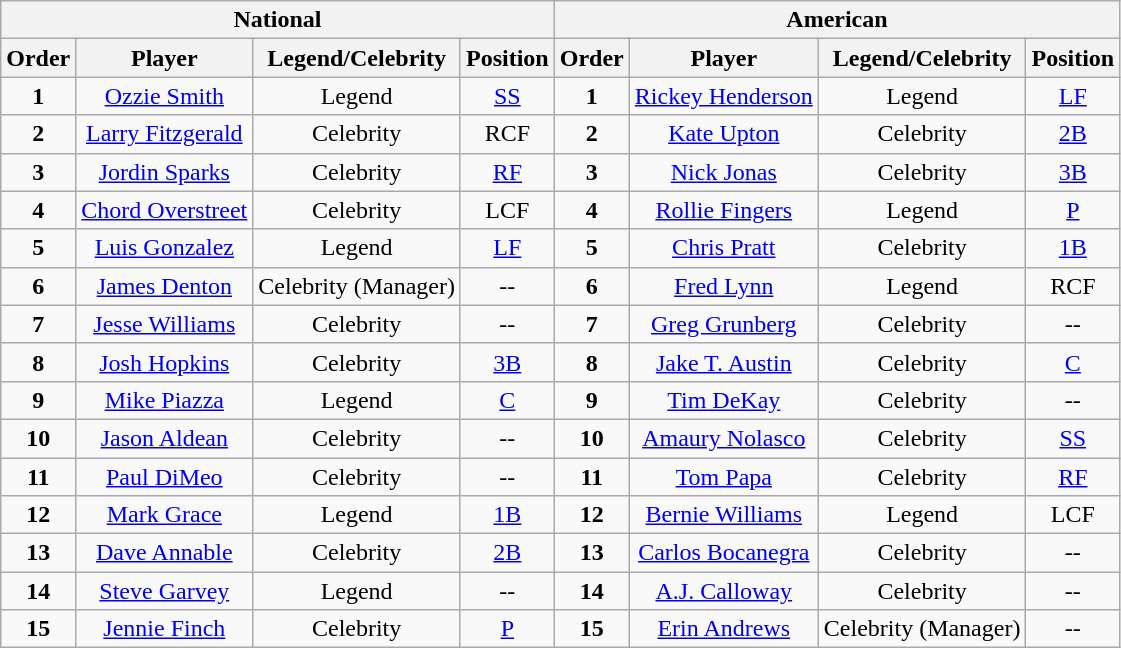<table class="wikitable" style="text-align:center;">
<tr>
<th colspan="4">National</th>
<th colspan="4">American</th>
</tr>
<tr>
<th>Order</th>
<th>Player</th>
<th>Legend/Celebrity</th>
<th>Position</th>
<th>Order</th>
<th>Player</th>
<th>Legend/Celebrity</th>
<th>Position</th>
</tr>
<tr>
<td><strong>1</strong></td>
<td><a href='#'>Ozzie Smith</a></td>
<td>Legend</td>
<td><a href='#'>SS</a></td>
<td><strong>1</strong></td>
<td><a href='#'>Rickey Henderson</a></td>
<td>Legend</td>
<td><a href='#'>LF</a></td>
</tr>
<tr>
<td><strong>2</strong></td>
<td><a href='#'>Larry Fitzgerald</a></td>
<td>Celebrity</td>
<td>RCF</td>
<td><strong>2</strong></td>
<td><a href='#'>Kate Upton</a></td>
<td>Celebrity</td>
<td><a href='#'>2B</a></td>
</tr>
<tr>
<td><strong>3</strong></td>
<td><a href='#'>Jordin Sparks</a></td>
<td>Celebrity</td>
<td><a href='#'>RF</a></td>
<td><strong>3</strong></td>
<td><a href='#'>Nick Jonas</a></td>
<td>Celebrity</td>
<td><a href='#'>3B</a></td>
</tr>
<tr>
<td><strong>4</strong></td>
<td><a href='#'>Chord Overstreet</a></td>
<td>Celebrity</td>
<td>LCF</td>
<td><strong>4</strong></td>
<td><a href='#'>Rollie Fingers</a></td>
<td>Legend</td>
<td><a href='#'>P</a></td>
</tr>
<tr>
<td><strong>5</strong></td>
<td><a href='#'>Luis Gonzalez</a></td>
<td>Legend</td>
<td><a href='#'>LF</a></td>
<td><strong>5</strong></td>
<td><a href='#'>Chris Pratt</a></td>
<td>Celebrity</td>
<td><a href='#'>1B</a></td>
</tr>
<tr>
<td><strong>6</strong></td>
<td><a href='#'>James Denton</a></td>
<td>Celebrity (Manager)</td>
<td>--</td>
<td><strong>6</strong></td>
<td><a href='#'>Fred Lynn</a></td>
<td>Legend</td>
<td>RCF</td>
</tr>
<tr>
<td><strong>7</strong></td>
<td><a href='#'>Jesse Williams</a></td>
<td>Celebrity</td>
<td>--</td>
<td><strong>7</strong></td>
<td><a href='#'>Greg Grunberg</a></td>
<td>Celebrity</td>
<td>--</td>
</tr>
<tr>
<td><strong>8</strong></td>
<td><a href='#'>Josh Hopkins</a></td>
<td>Celebrity</td>
<td><a href='#'>3B</a></td>
<td><strong>8</strong></td>
<td><a href='#'>Jake T. Austin</a></td>
<td>Celebrity</td>
<td><a href='#'>C</a></td>
</tr>
<tr>
<td><strong>9</strong></td>
<td><a href='#'>Mike Piazza</a></td>
<td>Legend</td>
<td><a href='#'>C</a></td>
<td><strong>9</strong></td>
<td><a href='#'>Tim DeKay</a></td>
<td>Celebrity</td>
<td>--</td>
</tr>
<tr>
<td><strong>10</strong></td>
<td><a href='#'>Jason Aldean</a></td>
<td>Celebrity</td>
<td>--</td>
<td><strong>10</strong></td>
<td><a href='#'>Amaury Nolasco</a></td>
<td>Celebrity</td>
<td><a href='#'>SS</a></td>
</tr>
<tr>
<td><strong>11</strong></td>
<td><a href='#'>Paul DiMeo</a></td>
<td>Celebrity</td>
<td>--</td>
<td><strong>11</strong></td>
<td><a href='#'>Tom Papa</a></td>
<td>Celebrity</td>
<td><a href='#'>RF</a></td>
</tr>
<tr>
<td><strong>12</strong></td>
<td><a href='#'>Mark Grace</a></td>
<td>Legend</td>
<td><a href='#'>1B</a></td>
<td><strong>12</strong></td>
<td><a href='#'>Bernie Williams</a></td>
<td>Legend</td>
<td>LCF</td>
</tr>
<tr>
<td><strong>13</strong></td>
<td><a href='#'>Dave Annable</a></td>
<td>Celebrity</td>
<td><a href='#'>2B</a></td>
<td><strong>13</strong></td>
<td><a href='#'>Carlos Bocanegra</a></td>
<td>Celebrity</td>
<td>--</td>
</tr>
<tr>
<td><strong>14</strong></td>
<td><a href='#'>Steve Garvey</a></td>
<td>Legend</td>
<td>--</td>
<td><strong>14</strong></td>
<td><a href='#'>A.J. Calloway</a></td>
<td>Celebrity</td>
<td>--</td>
</tr>
<tr>
<td><strong>15</strong></td>
<td><a href='#'>Jennie Finch</a></td>
<td>Celebrity</td>
<td><a href='#'>P</a></td>
<td><strong>15</strong></td>
<td><a href='#'>Erin Andrews</a></td>
<td>Celebrity (Manager)</td>
<td>--</td>
</tr>
</table>
